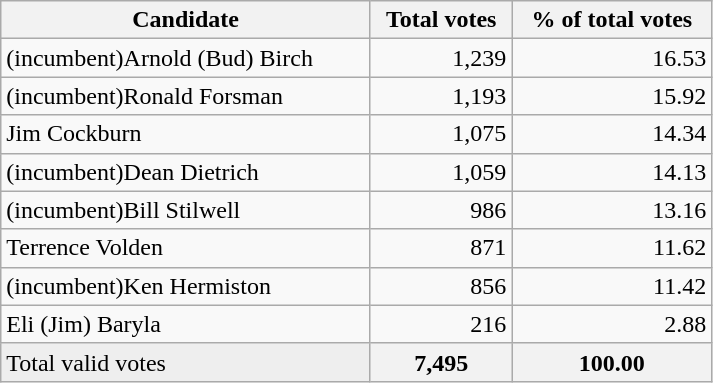<table class="wikitable" width="475">
<tr>
<th align="left">Candidate</th>
<th align="right">Total votes</th>
<th align="right">% of total votes</th>
</tr>
<tr>
<td align="left">(incumbent)Arnold (Bud) Birch</td>
<td align="right">1,239</td>
<td align="right">16.53</td>
</tr>
<tr>
<td align="left">(incumbent)Ronald Forsman</td>
<td align="right">1,193</td>
<td align="right">15.92</td>
</tr>
<tr>
<td align="left">Jim Cockburn</td>
<td align="right">1,075</td>
<td align="right">14.34</td>
</tr>
<tr>
<td align="left">(incumbent)Dean Dietrich</td>
<td align="right">1,059</td>
<td align="right">14.13</td>
</tr>
<tr>
<td align="left">(incumbent)Bill Stilwell</td>
<td align="right">986</td>
<td align="right">13.16</td>
</tr>
<tr>
<td align="left">Terrence Volden</td>
<td align="right">871</td>
<td align="right">11.62</td>
</tr>
<tr>
<td align="left">(incumbent)Ken Hermiston</td>
<td align="right">856</td>
<td align="right">11.42</td>
</tr>
<tr>
<td align="left">Eli (Jim) Baryla</td>
<td align="right">216</td>
<td align="right">2.88</td>
</tr>
<tr bgcolor="#EEEEEE">
<td align="left">Total valid votes</td>
<th align="right">7,495</th>
<th align="right">100.00</th>
</tr>
</table>
